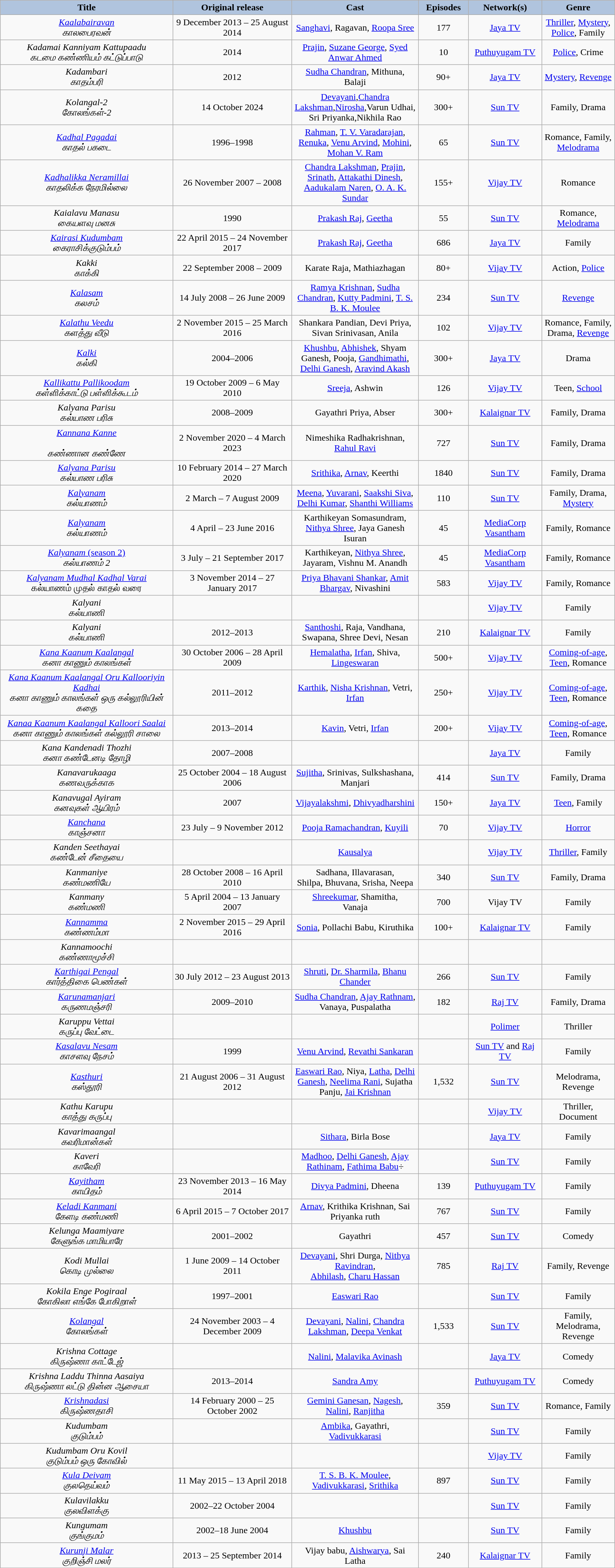<table class="wikitable" style="text-align:center;">
<tr>
<th style="width:220pt; background:LightSteelBlue;">Title</th>
<th style="width:150pt; background:LightSteelBlue;">Original release</th>
<th style="width:160pt; background:LightSteelBlue;">Cast</th>
<th style="width:60pt; background:LightSteelBlue;">Episodes</th>
<th style="width:90pt; background:LightSteelBlue;">Network(s)</th>
<th style="width:90pt; background:LightSteelBlue;">Genre</th>
</tr>
<tr>
<td><em><a href='#'>Kaalabairavan</a></em> <br> <em>காலபைரவன்</em></td>
<td>9 December 2013 – 25 August 2014</td>
<td><a href='#'>Sanghavi</a>, Ragavan, <a href='#'>Roopa Sree</a></td>
<td>177</td>
<td><a href='#'>Jaya TV</a></td>
<td><a href='#'>Thriller</a>, <a href='#'>Mystery</a>, <a href='#'>Police</a>, Family</td>
</tr>
<tr>
<td><em>Kadamai Kanniyam Kattupaadu</em> <br> <em>கடமை கண்ணியம் கட்டுப்பாடு</em></td>
<td>2014</td>
<td><a href='#'>Prajin</a>, <a href='#'>Suzane George</a>, <a href='#'>Syed Anwar Ahmed</a></td>
<td>10</td>
<td><a href='#'>Puthuyugam TV</a></td>
<td><a href='#'>Police</a>, Crime</td>
</tr>
<tr>
<td><em>Kadambari</em> <br> <em>காதம்பரி</em></td>
<td>2012</td>
<td><a href='#'>Sudha Chandran</a>, Mithuna, Balaji</td>
<td>90+</td>
<td><a href='#'>Jaya TV</a></td>
<td><a href='#'>Mystery</a>, <a href='#'>Revenge</a></td>
</tr>
<tr>
<td><em>Kolangal-2</em> <br> <em>கோலங்கள்-2</em></td>
<td>14 October 2024</td>
<td><a href='#'>Devayani</a>,<a href='#'>Chandra Lakshman</a>,<a href='#'>Nirosha</a>,Varun Udhai, Sri Priyanka,Nikhila Rao</td>
<td>300+</td>
<td><a href='#'>Sun TV</a></td>
<td>Family, Drama</td>
</tr>
<tr>
<td><em><a href='#'>Kadhal Pagadai</a></em> <br> <em>காதல் பகடை</em></td>
<td>1996–1998</td>
<td><a href='#'>Rahman</a>, <a href='#'>T. V. Varadarajan</a>, <a href='#'>Renuka</a>, <a href='#'>Venu Arvind</a>, <a href='#'>Mohini</a>, <a href='#'>Mohan V. Ram</a></td>
<td>65</td>
<td><a href='#'>Sun TV</a></td>
<td>Romance, Family, <a href='#'>Melodrama</a></td>
</tr>
<tr>
<td><em><a href='#'>Kadhalikka Neramillai</a></em> <br> <em>காதலிக்க நேரமில்லை</em></td>
<td>26 November 2007 – 2008</td>
<td><a href='#'>Chandra Lakshman</a>, <a href='#'>Prajin</a>, <a href='#'>Srinath</a>, <a href='#'>Attakathi Dinesh</a>, <a href='#'>Aadukalam Naren</a>, <a href='#'>O. A. K. Sundar</a></td>
<td>155+</td>
<td><a href='#'>Vijay TV</a></td>
<td>Romance</td>
</tr>
<tr>
<td><em>Kaialavu Manasu</em> <br> <em>கையளவு மனசு</em></td>
<td>1990</td>
<td><a href='#'>Prakash Raj</a>, <a href='#'>Geetha</a></td>
<td>55</td>
<td><a href='#'>Sun TV</a></td>
<td>Romance, <a href='#'>Melodrama</a></td>
</tr>
<tr>
<td><em><a href='#'>Kairasi Kudumbam</a></em> <br> <em>கைராசிக்குடும்பம்</em></td>
<td>22 April 2015 – 24 November 2017</td>
<td><a href='#'>Prakash Raj</a>, <a href='#'>Geetha</a></td>
<td>686</td>
<td><a href='#'>Jaya TV</a></td>
<td>Family</td>
</tr>
<tr>
<td><em>Kakki</em> <br> <em>காக்கி</em></td>
<td>22 September 2008 – 2009</td>
<td>Karate Raja, Mathiazhagan</td>
<td>80+</td>
<td><a href='#'>Vijay TV</a></td>
<td>Action, <a href='#'>Police</a></td>
</tr>
<tr>
<td><em><a href='#'>Kalasam</a></em> <br> <em>கலசம்</em></td>
<td>14 July 2008 – 26 June 2009</td>
<td><a href='#'>Ramya Krishnan</a>, <a href='#'>Sudha Chandran</a>, <a href='#'>Kutty Padmini</a>, <a href='#'>T. S. B. K. Moulee</a></td>
<td>234</td>
<td><a href='#'>Sun TV</a></td>
<td><a href='#'>Revenge</a></td>
</tr>
<tr>
<td><em><a href='#'>Kalathu Veedu</a></em> <br> <em>களத்து வீடு</em></td>
<td>2 November 2015 – 25 March 2016</td>
<td>Shankara Pandian, Devi Priya, Sivan Srinivasan, Anila</td>
<td>102</td>
<td><a href='#'>Vijay TV</a></td>
<td>Romance, Family, Drama, <a href='#'>Revenge</a></td>
</tr>
<tr>
<td><em><a href='#'>Kalki</a></em> <br> <em>கல்கி</em></td>
<td>2004–2006</td>
<td><a href='#'>Khushbu</a>, <a href='#'>Abhishek</a>, Shyam Ganesh, Pooja, <a href='#'>Gandhimathi</a>, <a href='#'>Delhi Ganesh</a>, <a href='#'>Aravind Akash</a></td>
<td>300+</td>
<td><a href='#'>Jaya TV</a></td>
<td>Drama</td>
</tr>
<tr>
<td><em><a href='#'>Kallikattu Pallikoodam</a></em> <br> <em>கள்ளிக்காட்டு பள்ளிக்கூடம்</em></td>
<td>19 October 2009 – 6 May 2010</td>
<td><a href='#'>Sreeja</a>, Ashwin</td>
<td>126</td>
<td><a href='#'>Vijay TV</a></td>
<td>Teen, <a href='#'>School</a></td>
</tr>
<tr>
<td><em>Kalyana Parisu</em> <br> <em>கல்யாண பரிசு</em></td>
<td>2008–2009</td>
<td>Gayathri Priya, Abser</td>
<td>300+</td>
<td><a href='#'>Kalaignar TV</a></td>
<td>Family, Drama</td>
</tr>
<tr>
<td><em><a href='#'>Kannana Kanne</a></em> <br><br><em>கண்ணான கண்ணே</em></td>
<td>2 November 2020 – 4 March 2023</td>
<td>Nimeshika Radhakrishnan, <a href='#'>Rahul Ravi</a></td>
<td>727</td>
<td><a href='#'>Sun TV</a></td>
<td>Family, Drama</td>
</tr>
<tr>
<td><em><a href='#'>Kalyana Parisu</a></em> <br> <em>கல்யாண பரிசு</em></td>
<td>10 February 2014 – 27 March 2020</td>
<td><a href='#'>Srithika</a>, <a href='#'>Arnav</a>, Keerthi</td>
<td>1840</td>
<td><a href='#'>Sun TV</a></td>
<td>Family, Drama</td>
</tr>
<tr>
<td><em><a href='#'>Kalyanam</a></em> <br> <em>கல்யாணம்</em></td>
<td>2 March – 7 August 2009</td>
<td><a href='#'>Meena</a>, <a href='#'>Yuvarani</a>, <a href='#'>Saakshi Siva</a>, <a href='#'>Delhi Kumar</a>, <a href='#'>Shanthi Williams</a></td>
<td>110</td>
<td><a href='#'>Sun TV</a></td>
<td>Family, Drama, <a href='#'>Mystery</a></td>
</tr>
<tr>
<td><em><a href='#'>Kalyanam</a></em> <br> <em>கல்யாணம்</em></td>
<td>4 April – 23 June 2016</td>
<td>Karthikeyan Somasundram, <a href='#'>Nithya Shree</a>, Jaya Ganesh Isuran</td>
<td>45</td>
<td><a href='#'>MediaCorp Vasantham</a></td>
<td>Family, Romance</td>
</tr>
<tr>
<td><a href='#'><em>Kalyanam</em> (season 2)</a> <br> <em>கல்யாணம் 2</em></td>
<td>3 July – 21 September 2017</td>
<td>Karthikeyan, <a href='#'>Nithya Shree</a>, Jayaram, Vishnu M. Anandh</td>
<td>45</td>
<td><a href='#'>MediaCorp Vasantham</a></td>
<td>Family, Romance</td>
</tr>
<tr>
<td><em><a href='#'>Kalyanam Mudhal Kadhal Varai</a></em> <br> கல்யாணம் முதல் காதல் வரை</td>
<td>3 November 2014 – 27 January 2017</td>
<td><a href='#'>Priya Bhavani Shankar</a>, <a href='#'>Amit Bhargav</a>, Nivashini</td>
<td>583</td>
<td><a href='#'>Vijay TV</a></td>
<td>Family, Romance</td>
</tr>
<tr>
<td><em>Kalyani</em> <br> <em>கல்யாணி</em></td>
<td></td>
<td></td>
<td></td>
<td><a href='#'>Vijay TV</a></td>
<td>Family</td>
</tr>
<tr>
<td><em>Kalyani</em> <br> <em>கல்யாணி</em></td>
<td>2012–2013</td>
<td><a href='#'>Santhoshi</a>, Raja, Vandhana, Swapana, Shree Devi, Nesan</td>
<td>210</td>
<td><a href='#'>Kalaignar TV</a></td>
<td>Family</td>
</tr>
<tr>
<td><em><a href='#'>Kana Kaanum Kaalangal</a></em> <br> <em>கனா காணும் காலங்கள்</em></td>
<td>30 October 2006 – 28 April 2009</td>
<td><a href='#'>Hemalatha</a>, <a href='#'>Irfan</a>, Shiva, <a href='#'>Lingeswaran</a></td>
<td>500+</td>
<td><a href='#'>Vijay TV</a></td>
<td><a href='#'>Coming-of-age</a>, <a href='#'>Teen</a>, Romance</td>
</tr>
<tr>
<td><em><a href='#'>Kana Kaanum Kaalangal Oru Kallooriyin Kadhai</a></em> <br> <em>கனா காணும் காலங்கள் ஒரு கல்லூரியின் கதை</em></td>
<td>2011–2012</td>
<td><a href='#'>Karthik</a>, <a href='#'>Nisha Krishnan</a>, Vetri, <a href='#'>Irfan</a></td>
<td>250+</td>
<td><a href='#'>Vijay TV</a></td>
<td><a href='#'>Coming-of-age</a>, <a href='#'>Teen</a>, Romance</td>
</tr>
<tr>
<td><em><a href='#'>Kanaa Kaanum Kaalangal Kalloori Saalai</a></em> <br> <em>கனா காணும் காலங்கள் கல்லூரி சாலை</em></td>
<td>2013–2014</td>
<td><a href='#'>Kavin</a>, Vetri, <a href='#'>Irfan</a></td>
<td>200+</td>
<td><a href='#'>Vijay TV</a></td>
<td><a href='#'>Coming-of-age</a>, <a href='#'>Teen</a>, Romance</td>
</tr>
<tr>
<td><em>Kana Kandenadi Thozhi</em> <br> <em>கனா கண்டேனடி தோழி</em></td>
<td>2007–2008</td>
<td></td>
<td></td>
<td><a href='#'>Jaya TV</a></td>
<td>Family</td>
</tr>
<tr>
<td><em>Kanavarukaaga</em> <br> <em>கணவருக்காக</em></td>
<td>25 October 2004 – 18 August 2006</td>
<td><a href='#'>Sujitha</a>, Srinivas, Sulkshashana, Manjari</td>
<td>414</td>
<td><a href='#'>Sun TV</a></td>
<td>Family, Drama</td>
</tr>
<tr>
<td><em>Kanavugal Ayiram</em> <br> <em>கனவுகள் ஆயிரம்</em></td>
<td>2007</td>
<td><a href='#'>Vijayalakshmi</a>, <a href='#'>Dhivyadharshini</a></td>
<td>150+</td>
<td><a href='#'>Jaya TV</a></td>
<td><a href='#'>Teen</a>, Family</td>
</tr>
<tr>
<td><em><a href='#'>Kanchana</a></em> <br> <em>காஞ்சனா</em></td>
<td>23 July – 9 November 2012</td>
<td><a href='#'>Pooja Ramachandran</a>, <a href='#'>Kuyili</a></td>
<td>70</td>
<td><a href='#'>Vijay TV</a></td>
<td><a href='#'>Horror</a></td>
</tr>
<tr>
<td><em>Kanden Seethayai</em> <br> <em>கண்டேன் சீதையை</em></td>
<td></td>
<td><a href='#'>Kausalya</a></td>
<td></td>
<td><a href='#'>Vijay TV</a></td>
<td><a href='#'>Thriller</a>, Family</td>
</tr>
<tr>
<td><em>Kanmaniye</em> <br> <em>கண்மணியே</em></td>
<td>28 October 2008 – 16 April 2010</td>
<td>Sadhana, Illavarasan,<br>Shilpa, Bhuvana,
Srisha, Neepa</td>
<td>340</td>
<td><a href='#'>Sun TV</a></td>
<td>Family, Drama</td>
</tr>
<tr>
<td><em>Kanmany</em> <br> <em>கண்மணி</em></td>
<td>5 April 2004 – 13 January 2007</td>
<td><a href='#'>Shreekumar</a>, Shamitha,<br>Vanaja</td>
<td>700</td>
<td>Vijay TV</td>
<td>Family</td>
</tr>
<tr>
<td><em><a href='#'>Kannamma</a></em> <br> <em>கண்ணம்மா</em></td>
<td>2 November 2015 – 29 April 2016</td>
<td><a href='#'>Sonia</a>, Pollachi Babu, Kiruthika</td>
<td>100+</td>
<td><a href='#'>Kalaignar TV</a></td>
<td>Family</td>
</tr>
<tr>
<td><em>Kannamoochi</em> <br> <em>கண்ணாமூச்சி</em></td>
<td></td>
<td></td>
<td></td>
<td></td>
<td></td>
</tr>
<tr>
<td><em><a href='#'>Karthigai Pengal</a></em> <br> <em>கார்த்திகை பெண்கள்</em></td>
<td>30 July 2012 – 23 August 2013</td>
<td><a href='#'>Shruti</a>, <a href='#'>Dr. Sharmila</a>, <a href='#'>Bhanu Chander</a></td>
<td>266</td>
<td><a href='#'>Sun TV</a></td>
<td>Family</td>
</tr>
<tr>
<td><em><a href='#'>Karunamanjari</a></em> <br> <em>கருணமஞ்சரி</em></td>
<td>2009–2010</td>
<td><a href='#'>Sudha Chandran</a>, <a href='#'>Ajay Rathnam</a>, Vanaya, Puspalatha</td>
<td>182</td>
<td><a href='#'>Raj TV</a></td>
<td>Family, Drama</td>
</tr>
<tr>
<td><em>Karuppu Vettai</em> <br> <em>கருப்பு வேட்டை</em></td>
<td></td>
<td></td>
<td></td>
<td><a href='#'>Polimer</a></td>
<td>Thriller</td>
</tr>
<tr>
<td><em><a href='#'>Kasalavu Nesam</a></em> <br> <em>காசளவு நேசம்</em></td>
<td>1999</td>
<td><a href='#'>Venu Arvind</a>, <a href='#'>Revathi Sankaran</a></td>
<td></td>
<td><a href='#'>Sun TV</a> and <a href='#'>Raj TV</a></td>
<td>Family</td>
</tr>
<tr>
<td><em><a href='#'>Kasthuri</a></em> <br> <em>கஸ்தூரி</em></td>
<td>21 August 2006 – 31 August 2012</td>
<td><a href='#'>Easwari Rao</a>, Niya, <a href='#'>Latha</a>, <a href='#'>Delhi Ganesh</a>, <a href='#'>Neelima Rani</a>, Sujatha Panju, <a href='#'>Jai Krishnan</a></td>
<td>1,532</td>
<td><a href='#'>Sun TV</a></td>
<td>Melodrama, Revenge</td>
</tr>
<tr>
<td><em>Kathu Karupu</em> <br> <em>காத்து கருப்பு</em></td>
<td></td>
<td></td>
<td></td>
<td><a href='#'>Vijay TV</a></td>
<td>Thriller, Document</td>
</tr>
<tr>
<td><em>Kavarimaangal</em> <br> <em>கவரிமான்கள்</em></td>
<td></td>
<td><a href='#'>Sithara</a>, Birla Bose</td>
<td></td>
<td><a href='#'>Jaya TV</a></td>
<td>Family</td>
</tr>
<tr>
<td><em>Kaveri</em> <br> <em>காவேரி</em></td>
<td></td>
<td><a href='#'>Madhoo</a>, <a href='#'>Delhi Ganesh</a>, <a href='#'>Ajay Rathinam</a>, <a href='#'>Fathima Babu</a>÷</td>
<td></td>
<td><a href='#'>Sun TV</a></td>
<td>Family</td>
</tr>
<tr>
<td><em><a href='#'>Kayitham</a></em> <br> <em>காயிதம்</em></td>
<td>23 November 2013 – 16 May 2014</td>
<td><a href='#'>Divya Padmini</a>, Dheena</td>
<td>139</td>
<td><a href='#'>Puthuyugam TV</a></td>
<td>Family</td>
</tr>
<tr>
<td><em><a href='#'>Keladi Kanmani</a></em> <br> <em>கேளடி கண்மணி</em></td>
<td>6 April 2015 – 7 October 2017</td>
<td><a href='#'>Arnav</a>, Krithika Krishnan, Sai Priyanka ruth</td>
<td>767</td>
<td><a href='#'>Sun TV</a></td>
<td>Family</td>
</tr>
<tr>
<td><em>Kelunga Maamiyare</em> <br> <em>கேளுங்க மாமியாரே</em></td>
<td>2001–2002</td>
<td>Gayathri</td>
<td>457</td>
<td><a href='#'>Sun TV</a></td>
<td>Comedy</td>
</tr>
<tr>
<td><em>Kodi Mullai</em> <br> <em>கொடி முல்லை</em></td>
<td>1 June 2009 – 14 October 2011</td>
<td><a href='#'>Devayani</a>, Shri Durga, <a href='#'>Nithya Ravindran</a>,<br><a href='#'>Abhilash</a>, <a href='#'>Charu Hassan</a></td>
<td>785</td>
<td><a href='#'>Raj TV</a></td>
<td>Family, Revenge</td>
</tr>
<tr>
<td><em>Kokila Enge Pogiraal</em> <br> <em>கோகிலா எங்கே போகிறாள்</em></td>
<td>1997–2001</td>
<td><a href='#'>Easwari Rao</a></td>
<td></td>
<td><a href='#'>Sun TV</a></td>
<td>Family</td>
</tr>
<tr>
<td><em><a href='#'>Kolangal</a></em> <br> <em>கோலங்கள்</em></td>
<td>24 November 2003 – 4 December 2009</td>
<td><a href='#'>Devayani</a>, <a href='#'>Nalini</a>, <a href='#'>Chandra Lakshman</a>, <a href='#'>Deepa Venkat</a></td>
<td>1,533</td>
<td><a href='#'>Sun TV</a></td>
<td>Family, Melodrama, Revenge</td>
</tr>
<tr>
<td><em>Krishna Cottage</em> <br> <em>கிருஷ்ணா காட்டேஜ்</em></td>
<td></td>
<td><a href='#'>Nalini</a>, <a href='#'>Malavika Avinash</a></td>
<td></td>
<td><a href='#'>Jaya TV</a></td>
<td>Comedy</td>
</tr>
<tr>
<td><em>Krishna Laddu Thinna Aasaiya</em> <br> <em>கிருஷ்ணா லட்டு தின்ன ஆசையா</em></td>
<td>2013–2014</td>
<td><a href='#'>Sandra Amy</a></td>
<td></td>
<td><a href='#'>Puthuyugam TV</a></td>
<td>Comedy</td>
</tr>
<tr>
<td><em><a href='#'>Krishnadasi</a></em> <br> <em>கிருஷ்ணதாசி</em></td>
<td>14 February 2000 – 25 October 2002</td>
<td><a href='#'>Gemini Ganesan</a>, <a href='#'>Nagesh</a>, <a href='#'>Nalini</a>, <a href='#'>Ranjitha</a></td>
<td>359</td>
<td><a href='#'>Sun TV</a></td>
<td>Romance, Family</td>
</tr>
<tr>
<td><em>Kudumbam</em> <br> <em>குடும்பம்</em></td>
<td></td>
<td><a href='#'>Ambika</a>, Gayathri, <a href='#'>Vadivukkarasi</a></td>
<td></td>
<td><a href='#'>Sun TV</a></td>
<td>Family</td>
</tr>
<tr>
<td><em>Kudumbam Oru Kovil</em> <br> <em>குடும்பம் ஒரு கோவில்</em></td>
<td></td>
<td></td>
<td></td>
<td><a href='#'>Vijay TV</a></td>
<td>Family</td>
</tr>
<tr>
<td><em><a href='#'>Kula Deivam</a></em> <br> <em>குலதெய்வம்</em></td>
<td>11 May 2015 – 13 April 2018</td>
<td><a href='#'>T. S. B. K. Moulee</a>, <a href='#'>Vadivukkarasi</a>, <a href='#'>Srithika</a></td>
<td>897</td>
<td><a href='#'>Sun TV</a></td>
<td>Family</td>
</tr>
<tr>
<td><em>Kulavilakku</em> <br> <em>குலவிளக்கு</em></td>
<td>2002–22 October 2004</td>
<td></td>
<td></td>
<td><a href='#'>Sun TV</a></td>
<td>Family</td>
</tr>
<tr>
<td><em>Kungumam</em> <br> <em>குங்குமம்</em></td>
<td>2002–18 June 2004</td>
<td><a href='#'>Khushbu</a></td>
<td></td>
<td><a href='#'>Sun TV</a></td>
<td>Family</td>
</tr>
<tr>
<td><em><a href='#'>Kurunji Malar</a></em> <br> <em>குறிஞ்சி மலர்</em></td>
<td>2013 – 25 September 2014</td>
<td>Vijay babu, <a href='#'>Aishwarya</a>, Sai Latha</td>
<td>240</td>
<td><a href='#'>Kalaignar TV</a></td>
<td>Family</td>
</tr>
</table>
